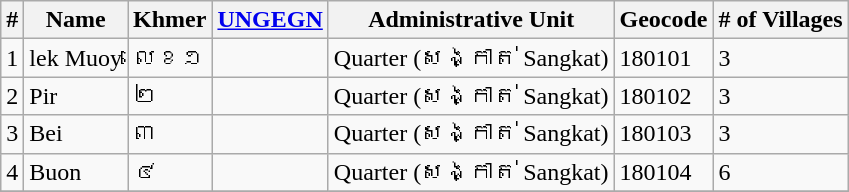<table class="wikitable sortable">
<tr>
<th>#</th>
<th>Name</th>
<th>Khmer</th>
<th><a href='#'>UNGEGN</a></th>
<th>Administrative Unit</th>
<th>Geocode</th>
<th># of Villages</th>
</tr>
<tr>
<td>1</td>
<td>lek Muoy</td>
<td>លេខ១</td>
<td></td>
<td>Quarter (សង្កាត់ Sangkat)</td>
<td>180101</td>
<td>3</td>
</tr>
<tr>
<td>2</td>
<td>Pir</td>
<td>២</td>
<td></td>
<td>Quarter (សង្កាត់ Sangkat)</td>
<td>180102</td>
<td>3</td>
</tr>
<tr>
<td>3</td>
<td>Bei</td>
<td>៣</td>
<td></td>
<td>Quarter (សង្កាត់ Sangkat)</td>
<td>180103</td>
<td>3</td>
</tr>
<tr>
<td>4</td>
<td>Buon</td>
<td>៤</td>
<td></td>
<td>Quarter (សង្កាត់ Sangkat)</td>
<td>180104</td>
<td>6</td>
</tr>
<tr>
</tr>
</table>
